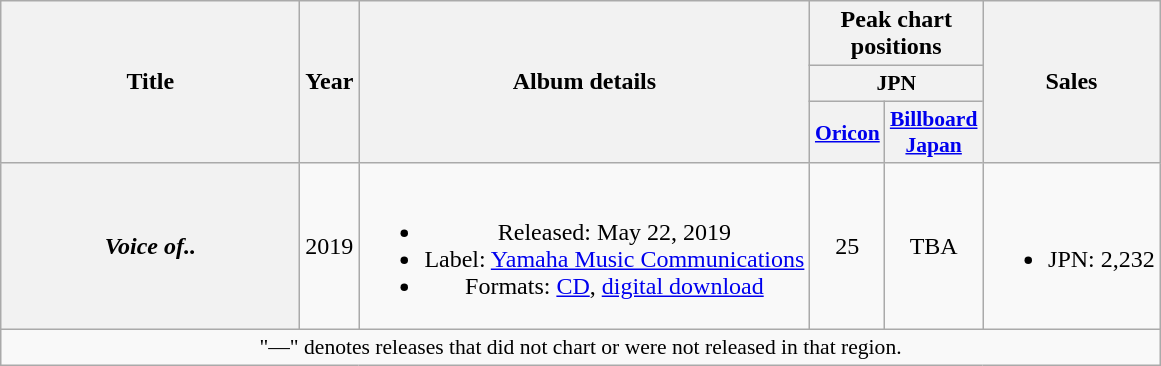<table class="wikitable plainrowheaders" style="text-align:center;">
<tr>
<th scope="col" rowspan="3" style="width:12em;">Title</th>
<th scope="col" rowspan="3">Year</th>
<th scope="col" rowspan="3">Album details</th>
<th scope="col" colspan="2">Peak chart positions</th>
<th scope="col" rowspan="3">Sales</th>
</tr>
<tr>
<th scope="col" style="width:3em;font-size:90%;" colspan="2">JPN</th>
</tr>
<tr>
<th scope="col" style="width:3em;font-size:90%;"><a href='#'>Oricon</a><br></th>
<th scope="col" style="width:3em;font-size:90%;"><a href='#'>Billboard Japan</a></th>
</tr>
<tr>
<th scope="row"><em>Voice of..</em></th>
<td>2019</td>
<td><br><ul><li>Released: May 22, 2019</li><li>Label: <a href='#'>Yamaha Music Communications</a></li><li>Formats: <a href='#'>CD</a>, <a href='#'>digital download</a></li></ul></td>
<td>25</td>
<td>TBA</td>
<td><br><ul><li>JPN: 2,232</li></ul></td>
</tr>
<tr>
<td colspan="6" style="font-size:90%;">"—" denotes releases that did not chart or were not released in that region.</td>
</tr>
</table>
